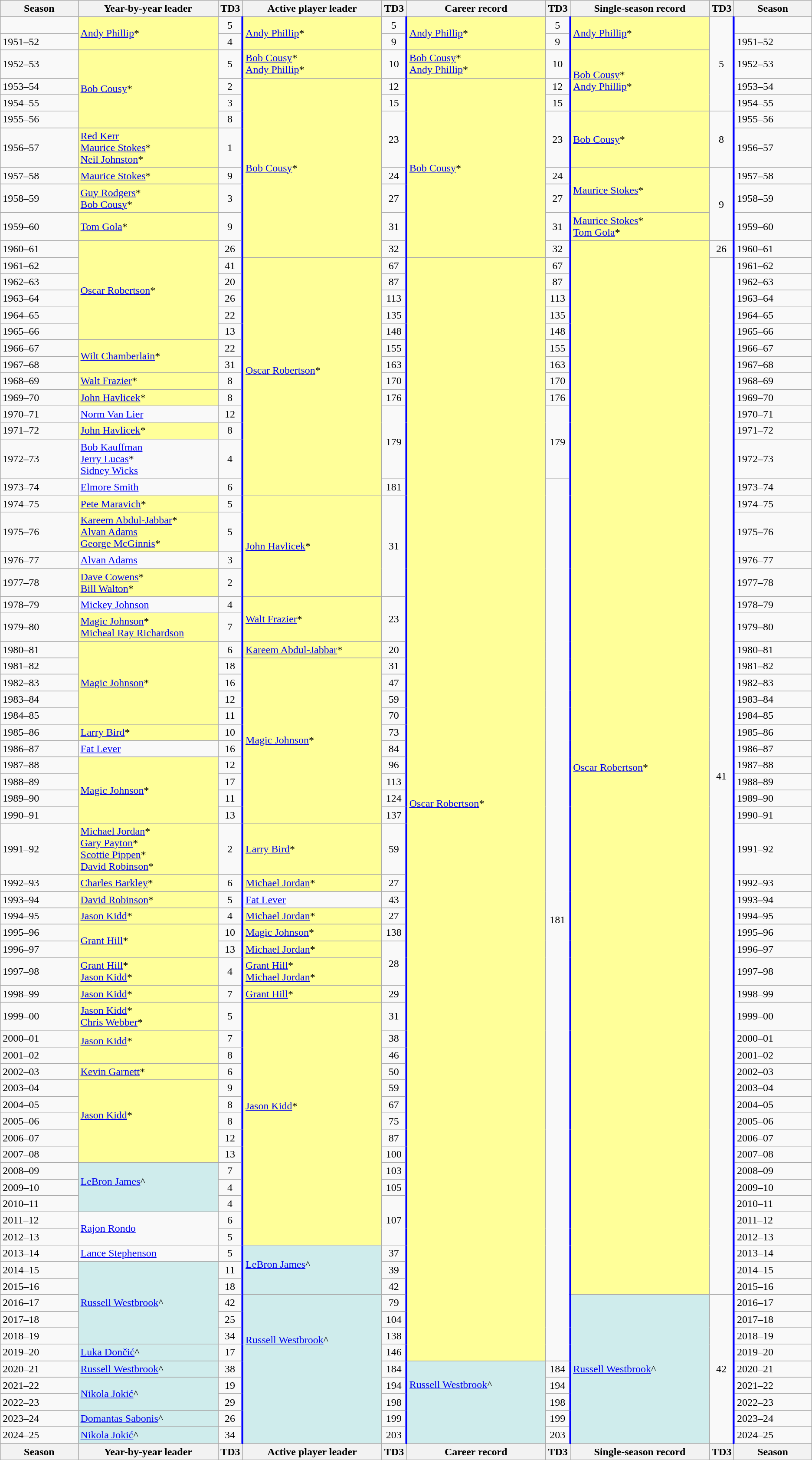<table class="wikitable">
<tr>
<th width=10%>Season</th>
<th width=18%>Year-by-year leader</th>
<th>TD3</th>
<th width=18%>Active player leader</th>
<th>TD3</th>
<th width=18%>Career record</th>
<th>TD3</th>
<th width=18%>Single-season record</th>
<th>TD3</th>
<th width=10%>Season</th>
</tr>
<tr>
<td></td>
<td bgcolor="#ffff99" rowspan=2><a href='#'>Andy Phillip</a>*</td>
<td align=center style="border-right: solid blue">5</td>
<td bgcolor="#ffff99" rowspan=2><a href='#'>Andy Phillip</a>*</td>
<td align=center style="border-right: solid blue">5</td>
<td bgcolor="#ffff99" rowspan=2><a href='#'>Andy Phillip</a>*</td>
<td align=center style="border-right: solid blue">5</td>
<td bgcolor="#ffff99" rowspan=2><a href='#'>Andy Phillip</a>*</td>
<td align=center style="border-right: solid blue" rowspan=5>5</td>
<td></td>
</tr>
<tr>
<td>1951–52</td>
<td align=center style="border-right: solid blue">4</td>
<td align=center style="border-right: solid blue">9</td>
<td align=center style="border-right: solid blue">9</td>
<td>1951–52</td>
</tr>
<tr>
<td>1952–53</td>
<td bgcolor="#ffff99" rowspan=4><a href='#'>Bob Cousy</a>*</td>
<td align=center style="border-right: solid blue">5</td>
<td bgcolor="#ffff99"><a href='#'>Bob Cousy</a>*<br><a href='#'>Andy Phillip</a>*</td>
<td align="center" style="border-right: solid blue">10</td>
<td bgcolor="#ffff99"><a href='#'>Bob Cousy</a>*<br><a href='#'>Andy Phillip</a>*</td>
<td align=center style="border-right: solid blue">10</td>
<td bgcolor="#ffff99" rowspan=3><a href='#'>Bob Cousy</a>*<br><a href='#'>Andy Phillip</a>*</td>
<td>1952–53</td>
</tr>
<tr>
<td>1953–54</td>
<td align=center style="border-right: solid blue">2</td>
<td bgcolor="#ffff99" rowspan=8><a href='#'>Bob Cousy</a>*</td>
<td align=center style="border-right: solid blue">12</td>
<td bgcolor="#ffff99" rowspan=8><a href='#'>Bob Cousy</a>*</td>
<td align=center style="border-right: solid blue">12</td>
<td>1953–54</td>
</tr>
<tr>
<td>1954–55</td>
<td align=center style="border-right: solid blue">3</td>
<td align=center style="border-right: solid blue">15</td>
<td align=center style="border-right: solid blue">15</td>
<td>1954–55</td>
</tr>
<tr>
<td>1955–56</td>
<td align=center style="border-right: solid blue">8</td>
<td align=center style="border-right: solid blue" rowspan=2>23</td>
<td align=center style="border-right: solid blue" rowspan=2>23</td>
<td bgcolor="#ffff99" rowspan=2><a href='#'>Bob Cousy</a>*</td>
<td align=center style="border-right: solid blue" rowspan=2>8</td>
<td>1955–56</td>
</tr>
<tr>
<td>1956–57</td>
<td bgcolor="#ffff99"><div><a href='#'>Red Kerr</a></div><a href='#'>Maurice Stokes</a>*<br><a href='#'>Neil Johnston</a>*</td>
<td align=center style="border-right: solid blue">1</td>
<td>1956–57</td>
</tr>
<tr>
<td>1957–58</td>
<td bgcolor="#ffff99"><a href='#'>Maurice Stokes</a>*</td>
<td align=center style="border-right: solid blue">9</td>
<td align=center style="border-right: solid blue">24</td>
<td align=center style="border-right: solid blue">24</td>
<td bgcolor="#ffff99" rowspan=2><a href='#'>Maurice Stokes</a>*</td>
<td align=center style="border-right: solid blue" rowspan=3>9</td>
<td>1957–58</td>
</tr>
<tr>
<td>1958–59</td>
<td bgcolor="#ffff99"><a href='#'>Guy Rodgers</a>*<br><a href='#'>Bob Cousy</a>*</td>
<td align=center style="border-right: solid blue">3</td>
<td align=center style="border-right: solid blue">27</td>
<td align=center style="border-right: solid blue">27</td>
<td>1958–59</td>
</tr>
<tr>
<td>1959–60</td>
<td bgcolor="#ffff99"><a href='#'>Tom Gola</a>*</td>
<td align=center style="border-right: solid blue">9</td>
<td align=center style="border-right: solid blue">31</td>
<td align=center style="border-right: solid blue">31</td>
<td bgcolor="#ffff99"><a href='#'>Maurice Stokes</a>*<br><a href='#'>Tom Gola</a>*</td>
<td>1959–60</td>
</tr>
<tr>
<td>1960–61</td>
<td bgcolor="#ffff99" rowspan=6><a href='#'>Oscar Robertson</a>*</td>
<td align=center style="border-right: solid blue">26</td>
<td align=center style="border-right: solid blue">32</td>
<td align=center style="border-right: solid blue">32</td>
<td bgcolor="#ffff99" rowspan=56><a href='#'>Oscar Robertson</a>*</td>
<td align=center style="border-right: solid blue">26</td>
<td>1960–61</td>
</tr>
<tr>
<td>1961–62</td>
<td align=center style="border-right: solid blue">41</td>
<td bgcolor="#ffff99" rowspan=13><a href='#'>Oscar Robertson</a>*<br><br></td>
<td align=center style="border-right: solid blue">67</td>
<td bgcolor="#ffff99" rowspan=59><a href='#'>Oscar Robertson</a>*<br><br></td>
<td align=center style="border-right: solid blue">67</td>
<td align=center style="border-right: solid blue" rowspan=55>41</td>
<td>1961–62</td>
</tr>
<tr>
<td>1962–63</td>
<td align=center style="border-right: solid blue">20</td>
<td align=center style="border-right: solid blue">87</td>
<td align=center style="border-right: solid blue">87</td>
<td>1962–63</td>
</tr>
<tr>
<td>1963–64</td>
<td align=center style="border-right: solid blue">26</td>
<td align=center style="border-right: solid blue">113</td>
<td align=center style="border-right: solid blue">113</td>
<td>1963–64</td>
</tr>
<tr>
<td>1964–65</td>
<td align=center style="border-right: solid blue">22</td>
<td align=center style="border-right: solid blue">135</td>
<td align=center style="border-right: solid blue">135</td>
<td>1964–65</td>
</tr>
<tr>
<td>1965–66</td>
<td align=center style="border-right: solid blue">13</td>
<td align=center style="border-right: solid blue">148</td>
<td align=center style="border-right: solid blue">148</td>
<td>1965–66</td>
</tr>
<tr>
<td>1966–67</td>
<td bgcolor="#ffff99" rowspan=2><a href='#'>Wilt Chamberlain</a>*</td>
<td align=center style="border-right: solid blue">22</td>
<td align=center style="border-right: solid blue">155</td>
<td align=center style="border-right: solid blue">155</td>
<td>1966–67</td>
</tr>
<tr>
<td>1967–68</td>
<td align=center style="border-right: solid blue">31</td>
<td align=center style="border-right: solid blue">163</td>
<td align=center style="border-right: solid blue">163</td>
<td>1967–68</td>
</tr>
<tr>
<td>1968–69</td>
<td bgcolor="#ffff99"><a href='#'>Walt Frazier</a>*</td>
<td align=center style="border-right: solid blue">8</td>
<td align=center style="border-right: solid blue">170</td>
<td align=center style="border-right: solid blue">170</td>
<td>1968–69</td>
</tr>
<tr>
<td>1969–70</td>
<td bgcolor="#ffff99"><a href='#'>John Havlicek</a>*</td>
<td align=center style="border-right: solid blue">8</td>
<td align=center style="border-right: solid blue">176</td>
<td align=center style="border-right: solid blue">176</td>
<td>1969–70</td>
</tr>
<tr>
<td>1970–71</td>
<td><a href='#'>Norm Van Lier</a></td>
<td align=center style="border-right: solid blue">12</td>
<td align=center style="border-right: solid blue" rowspan=3>179</td>
<td align=center style="border-right: solid blue" rowspan=3>179</td>
<td>1970–71</td>
</tr>
<tr>
<td>1971–72</td>
<td bgcolor="#ffff99"><a href='#'>John Havlicek</a>*</td>
<td align=center style="border-right: solid blue">8</td>
<td>1971–72</td>
</tr>
<tr>
<td>1972–73</td>
<td><a href='#'>Bob Kauffman</a><div> <a href='#'>Jerry Lucas</a>*</div><div><a href='#'>Sidney Wicks</a></div></td>
<td align=center style="border-right: solid blue">4</td>
<td>1972–73</td>
</tr>
<tr>
<td>1973–74</td>
<td><a href='#'>Elmore Smith</a></td>
<td align=center style="border-right: solid blue">6</td>
<td align=center style="border-right: solid blue">181</td>
<td align=center style="border-right: solid blue" rowspan=47>181</td>
<td>1973–74</td>
</tr>
<tr>
<td>1974–75</td>
<td bgcolor="#ffff99"><a href='#'>Pete Maravich</a>*</td>
<td align=center style="border-right: solid blue">5</td>
<td bgcolor="#ffff99" rowspan=4><a href='#'>John Havlicek</a>*</td>
<td align=center style="border-right: solid blue" rowspan=4>31</td>
<td>1974–75</td>
</tr>
<tr>
<td>1975–76</td>
<td bgcolor="#ffff99"><a href='#'>Kareem Abdul-Jabbar</a>*<div><a href='#'>Alvan Adams</a></div><div><a href='#'>George McGinnis</a>*</div></td>
<td align=center style="border-right: solid blue">5</td>
<td>1975–76</td>
</tr>
<tr>
<td>1976–77</td>
<td><a href='#'>Alvan Adams</a></td>
<td align=center style="border-right: solid blue">3</td>
<td>1976–77</td>
</tr>
<tr>
<td>1977–78</td>
<td bgcolor="#ffff99"><a href='#'>Dave Cowens</a>*<br><a href='#'>Bill Walton</a>*</td>
<td align=center style="border-right: solid blue">2</td>
<td>1977–78</td>
</tr>
<tr>
<td>1978–79</td>
<td><a href='#'>Mickey Johnson</a></td>
<td align=center style="border-right: solid blue">4</td>
<td bgcolor="#ffff99" rowspan=2><a href='#'>Walt Frazier</a>*</td>
<td align=center style="border-right: solid blue" rowspan=2>23</td>
<td>1978–79</td>
</tr>
<tr>
<td>1979–80</td>
<td bgcolor="#ffff99"><a href='#'>Magic Johnson</a>*<div><a href='#'>Micheal Ray Richardson</a></div></td>
<td align=center style="border-right: solid blue">7</td>
<td>1979–80</td>
</tr>
<tr>
<td>1980–81</td>
<td bgcolor="#ffff99" rowspan=5><a href='#'>Magic Johnson</a>*</td>
<td align=center style="border-right: solid blue">6</td>
<td bgcolor="#ffff99"><a href='#'>Kareem Abdul-Jabbar</a>*</td>
<td align=center style="border-right: solid blue">20</td>
<td>1980–81</td>
</tr>
<tr>
<td>1981–82</td>
<td align=center style="border-right: solid blue">18</td>
<td bgcolor="#ffff99" rowspan=10><a href='#'>Magic Johnson</a>*</td>
<td align=center style="border-right: solid blue">31</td>
<td>1981–82</td>
</tr>
<tr>
<td>1982–83</td>
<td align=center style="border-right: solid blue">16</td>
<td align=center style="border-right: solid blue">47</td>
<td>1982–83</td>
</tr>
<tr>
<td>1983–84</td>
<td align=center style="border-right: solid blue">12</td>
<td align=center style="border-right: solid blue">59</td>
<td>1983–84</td>
</tr>
<tr>
<td>1984–85</td>
<td align=center style="border-right: solid blue">11</td>
<td align=center style="border-right: solid blue">70</td>
<td>1984–85</td>
</tr>
<tr>
<td>1985–86</td>
<td bgcolor="#ffff99"><a href='#'>Larry Bird</a>*</td>
<td align=center style="border-right: solid blue">10</td>
<td align=center style="border-right: solid blue">73</td>
<td>1985–86</td>
</tr>
<tr>
<td>1986–87</td>
<td><a href='#'>Fat Lever</a></td>
<td align=center style="border-right: solid blue">16</td>
<td align=center style="border-right: solid blue">84</td>
<td>1986–87</td>
</tr>
<tr>
<td>1987–88</td>
<td bgcolor="#ffff99" rowspan=4><a href='#'>Magic Johnson</a>*</td>
<td align=center style="border-right: solid blue">12</td>
<td align=center style="border-right: solid blue">96</td>
<td>1987–88</td>
</tr>
<tr>
<td>1988–89</td>
<td align=center style="border-right: solid blue">17</td>
<td align=center style="border-right: solid blue">113</td>
<td>1988–89</td>
</tr>
<tr>
<td>1989–90</td>
<td align=center style="border-right: solid blue">11</td>
<td align=center style="border-right: solid blue">124</td>
<td>1989–90</td>
</tr>
<tr>
<td>1990–91</td>
<td align=center style="border-right: solid blue">13</td>
<td align=center style="border-right: solid blue">137</td>
<td>1990–91</td>
</tr>
<tr>
<td>1991–92</td>
<td bgcolor="#ffff99"><a href='#'>Michael Jordan</a>*<br><a href='#'>Gary Payton</a>*<br><a href='#'>Scottie Pippen</a>*<br><a href='#'>David Robinson</a>*</td>
<td align=center style="border-right: solid blue">2</td>
<td bgcolor="#ffff99"><a href='#'>Larry Bird</a>*</td>
<td align=center style="border-right: solid blue">59</td>
<td>1991–92</td>
</tr>
<tr>
<td>1992–93</td>
<td bgcolor="#ffff99"><a href='#'>Charles Barkley</a>*</td>
<td align=center style="border-right: solid blue">6</td>
<td bgcolor="#ffff99"><a href='#'>Michael Jordan</a>*</td>
<td align=center style="border-right: solid blue">27</td>
<td>1992–93</td>
</tr>
<tr>
<td>1993–94</td>
<td bgcolor="#ffff99"><a href='#'>David Robinson</a>*</td>
<td align=center style="border-right: solid blue">5</td>
<td><a href='#'>Fat Lever</a></td>
<td align=center style="border-right: solid blue">43</td>
<td>1993–94</td>
</tr>
<tr>
<td>1994–95</td>
<td bgcolor="#ffff99"><a href='#'>Jason Kidd</a>*</td>
<td align=center style="border-right: solid blue">4</td>
<td bgcolor="#ffff99"><a href='#'>Michael Jordan</a>*</td>
<td align=center style="border-right: solid blue">27</td>
<td>1994–95</td>
</tr>
<tr>
<td>1995–96</td>
<td bgcolor="#ffff99" rowspan=2><a href='#'>Grant Hill</a>*</td>
<td align=center style="border-right: solid blue">10</td>
<td bgcolor="#ffff99"><a href='#'>Magic Johnson</a>*</td>
<td align=center style="border-right: solid blue">138</td>
<td>1995–96</td>
</tr>
<tr>
<td>1996–97</td>
<td align=center style="border-right: solid blue">13</td>
<td bgcolor="#ffff99"><a href='#'>Michael Jordan</a>*</td>
<td align=center style="border-right: solid blue" rowspan=2>28</td>
<td>1996–97</td>
</tr>
<tr>
<td>1997–98</td>
<td bgcolor="#ffff99"><a href='#'>Grant Hill</a>*<br><a href='#'>Jason Kidd</a>*</td>
<td align=center style="border-right: solid blue">4</td>
<td bgcolor="#ffff99"><a href='#'>Grant Hill</a>*<br><a href='#'>Michael Jordan</a>*</td>
<td>1997–98</td>
</tr>
<tr>
<td>1998–99</td>
<td bgcolor="#ffff99"><a href='#'>Jason Kidd</a>*</td>
<td align=center style="border-right: solid blue">7</td>
<td bgcolor="#ffff99"><a href='#'>Grant Hill</a>*</td>
<td align=center style="border-right: solid blue">29</td>
<td>1998–99</td>
</tr>
<tr>
<td>1999–00</td>
<td bgcolor="#ffff99"><a href='#'>Jason Kidd</a>*<br><a href='#'>Chris Webber</a>*</td>
<td align=center style="border-right: solid blue">5</td>
<td bgcolor="#ffff99" rowspan=14><a href='#'>Jason Kidd</a>*<br><br><br><br></td>
<td align=center style="border-right: solid blue">31</td>
<td>1999–00</td>
</tr>
<tr>
<td>2000–01</td>
<td bgcolor="#ffff99" rowspan=2><a href='#'>Jason Kidd</a>*<br><br></td>
<td align=center style="border-right: solid blue">7</td>
<td align=center style="border-right: solid blue">38</td>
<td>2000–01</td>
</tr>
<tr>
<td>2001–02</td>
<td align=center style="border-right: solid blue">8</td>
<td align=center style="border-right: solid blue">46</td>
<td>2001–02</td>
</tr>
<tr>
<td>2002–03</td>
<td bgcolor="#ffff99"><a href='#'>Kevin Garnett</a>*</td>
<td align=center style="border-right: solid blue">6</td>
<td align=center style="border-right: solid blue">50</td>
<td>2002–03</td>
</tr>
<tr>
<td>2003–04</td>
<td bgcolor="#ffff99" rowspan=5><a href='#'>Jason Kidd</a>*<br><br></td>
<td align=center style="border-right: solid blue">9</td>
<td align=center style="border-right: solid blue">59</td>
<td>2003–04</td>
</tr>
<tr>
<td>2004–05</td>
<td align=center style="border-right: solid blue">8</td>
<td align=center style="border-right: solid blue">67</td>
<td>2004–05</td>
</tr>
<tr>
<td>2005–06</td>
<td align=center style="border-right: solid blue">8</td>
<td align=center style="border-right: solid blue">75</td>
<td>2005–06</td>
</tr>
<tr>
<td>2006–07</td>
<td align=center style="border-right: solid blue">12</td>
<td align=center style="border-right: solid blue">87</td>
<td>2006–07</td>
</tr>
<tr>
<td>2007–08</td>
<td align=center style="border-right: solid blue">13</td>
<td align=center style="border-right: solid blue">100</td>
<td>2007–08</td>
</tr>
<tr>
<td>2008–09</td>
<td bgcolor="#cfecec" rowspan=3><a href='#'>LeBron James</a>^<br><br></td>
<td align=center style="border-right: solid blue">7</td>
<td align=center style="border-right: solid blue">103</td>
<td>2008–09</td>
</tr>
<tr>
<td>2009–10</td>
<td align=center style="border-right: solid blue">4</td>
<td align=center style="border-right: solid blue">105</td>
<td>2009–10</td>
</tr>
<tr>
<td>2010–11</td>
<td align=center style="border-right: solid blue">4</td>
<td align=center style="border-right: solid blue" rowspan=3>107</td>
<td>2010–11</td>
</tr>
<tr>
<td>2011–12</td>
<td rowspan=2><a href='#'>Rajon Rondo</a> </td>
<td align=center style="border-right: solid blue">6</td>
<td>2011–12</td>
</tr>
<tr>
<td>2012–13</td>
<td align=center style="border-right: solid blue">5</td>
<td>2012–13</td>
</tr>
<tr>
<td>2013–14</td>
<td><a href='#'>Lance Stephenson</a></td>
<td align=center style="border-right: solid blue">5</td>
<td bgcolor="#cfecec" rowspan=3><a href='#'>LeBron James</a>^<br><br></td>
<td align=center style="border-right: solid blue">37</td>
<td>2013–14</td>
</tr>
<tr>
<td>2014–15</td>
<td bgcolor="#cfecec" rowspan=5><a href='#'>Russell Westbrook</a>^</td>
<td align=center style="border-right: solid blue">11</td>
<td align=center style="border-right: solid blue">39</td>
<td>2014–15</td>
</tr>
<tr>
<td>2015–16</td>
<td align=center style="border-right: solid blue">18</td>
<td align=center style="border-right: solid blue">42</td>
<td>2015–16</td>
</tr>
<tr>
<td>2016–17</td>
<td align=center style="border-right: solid blue">42</td>
<td bgcolor="#cfecec" rowspan=9><a href='#'>Russell Westbrook</a>^<br><br><br><br><br><br></td>
<td align=center style="border-right: solid blue">79</td>
<td bgcolor="#cfecec" rowspan=9><a href='#'>Russell Westbrook</a>^</td>
<td align=center style="border-right: solid blue" rowspan=9>42</td>
<td>2016–17</td>
</tr>
<tr>
<td>2017–18</td>
<td align=center style="border-right: solid blue">25</td>
<td align=center style="border-right: solid blue">104</td>
<td>2017–18</td>
</tr>
<tr>
<td>2018–19</td>
<td align=center style="border-right: solid blue">34</td>
<td align=center style="border-right: solid blue">138</td>
<td>2018–19</td>
</tr>
<tr>
<td>2019–20</td>
<td bgcolor="#cfecec"><a href='#'>Luka Dončić</a>^</td>
<td align=center style="border-right: solid blue">17</td>
<td align=center style="border-right: solid blue">146</td>
<td>2019–20</td>
</tr>
<tr>
<td>2020–21</td>
<td bgcolor="#cfecec"><a href='#'>Russell Westbrook</a>^</td>
<td align=center style="border-right: solid blue">38</td>
<td align=center style="border-right: solid blue">184</td>
<td bgcolor="#cfecec" rowspan=5><a href='#'>Russell Westbrook</a>^<br><br><br><br></td>
<td align=center style="border-right: solid blue">184</td>
<td>2020–21</td>
</tr>
<tr>
<td>2021–22</td>
<td bgcolor="#cfecec" rowspan=2><a href='#'>Nikola Jokić</a>^</td>
<td align=center style="border-right: solid blue">19</td>
<td align=center style="border-right: solid blue">194</td>
<td align=center style="border-right: solid blue">194</td>
<td>2021–22</td>
</tr>
<tr>
<td>2022–23</td>
<td align=center style="border-right: solid blue">29</td>
<td align=center style="border-right: solid blue">198</td>
<td align=center style="border-right: solid blue">198</td>
<td>2022–23</td>
</tr>
<tr>
<td>2023–24</td>
<td bgcolor="#cfecec"><a href='#'>Domantas Sabonis</a>^</td>
<td align=center style="border-right: solid blue">26</td>
<td align=center style="border-right: solid blue">199</td>
<td align=center style="border-right: solid blue">199</td>
<td>2023–24</td>
</tr>
<tr>
<td>2024–25</td>
<td bgcolor="#cfecec"><a href='#'>Nikola Jokić</a>^</td>
<td align=center style="border-right: solid blue">34</td>
<td align="center" style="border-right: solid blue">203</td>
<td align=center style="border-right: solid blue">203</td>
<td>2024–25</td>
</tr>
<tr>
<th width=10%>Season</th>
<th width=18%>Year-by-year leader</th>
<th>TD3</th>
<th width=18%>Active player leader</th>
<th>TD3</th>
<th width=18%>Career record</th>
<th>TD3</th>
<th width=18%>Single-season record</th>
<th>TD3</th>
<th width=10%>Season</th>
</tr>
</table>
